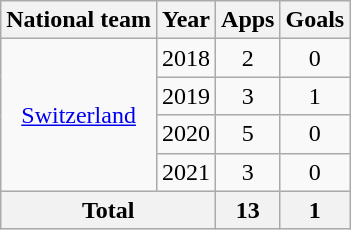<table class=wikitable style=text-align:center>
<tr>
<th>National team</th>
<th>Year</th>
<th>Apps</th>
<th>Goals</th>
</tr>
<tr>
<td rowspan="4"><a href='#'>Switzerland</a></td>
<td>2018</td>
<td>2</td>
<td>0</td>
</tr>
<tr>
<td>2019</td>
<td>3</td>
<td>1</td>
</tr>
<tr>
<td>2020</td>
<td>5</td>
<td>0</td>
</tr>
<tr>
<td>2021</td>
<td>3</td>
<td>0</td>
</tr>
<tr>
<th colspan="2">Total</th>
<th>13</th>
<th>1</th>
</tr>
</table>
